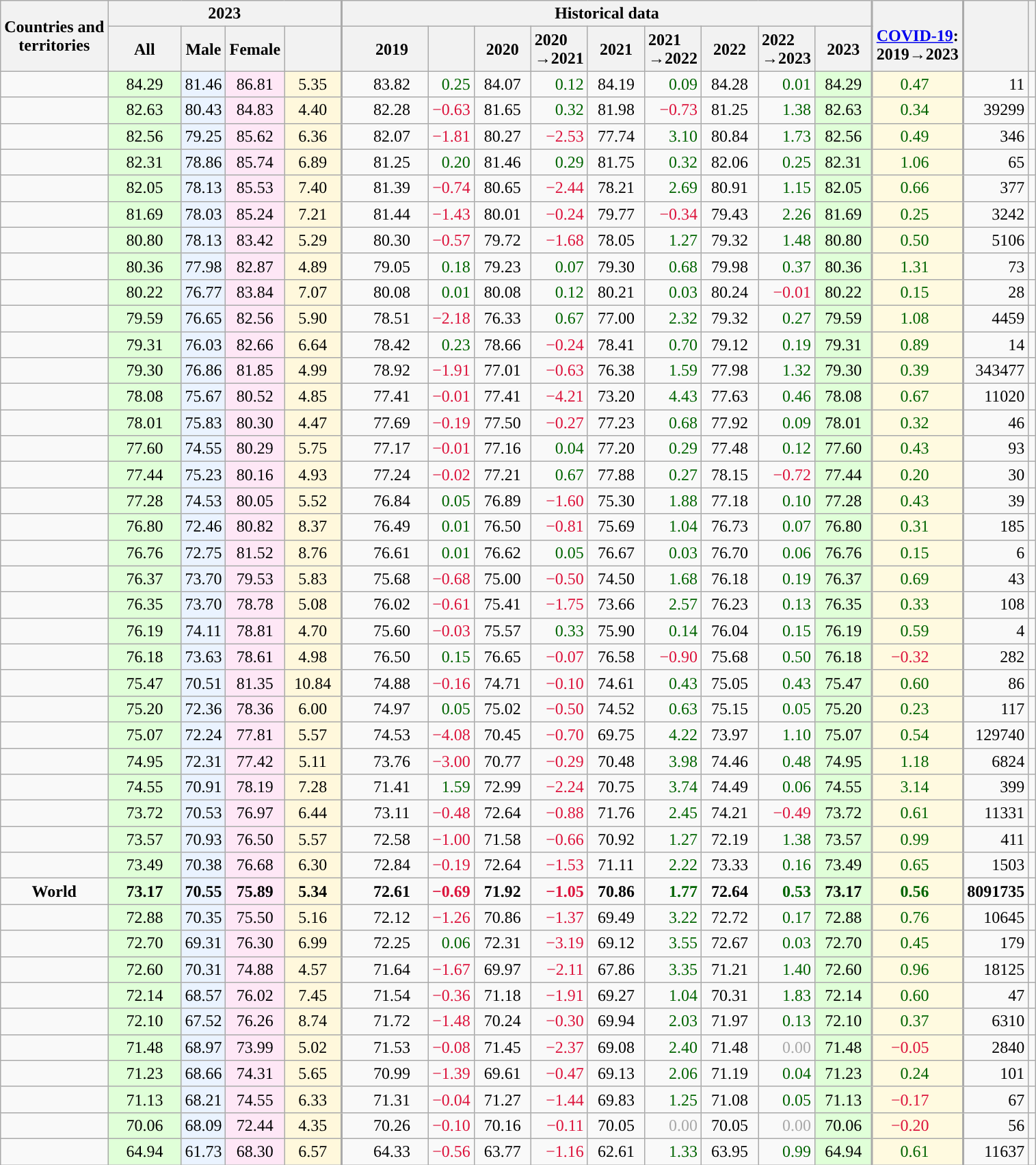<table class="wikitable sortable mw-datatable static-row-numbers sticky-header-multi sort-under" style=text-align:right;>
<tr>
<th rowspan=2 style="vertical-align:middle;">Countries and<br>territories</th>
<th colspan=4>2023</th>
<th colspan=9 style="border-left-width:2px;">Historical data</th>
<th rowspan=2 style="border-left-width:2px; text-align:middle;"><br><a href='#'>COVID-19</a>:<br>2019→2023</th>
<th rowspan=2 style="border-left-width:2px; text-align:middle;"></th>
<th rowspan=2></th>
</tr>
<tr>
<th style="vertical-align:middle;width:4em;">All</th>
<th style="vertical-align:middle;">Male</th>
<th style="vertical-align:middle;">Female</th>
<th style="vertical-align:middle; width:3em;"></th>
<th style="border-left-width:2px; vertical-align:middle; width:4em; padding-left:1em;">2019</th>
<th style="text-align:left;"></th>
<th style="vertical-align:middle; width:3em;">2020</th>
<th style="text-align:left;">2020<br>→2021</th>
<th style="vertical-align:middle; width:3em;">2021</th>
<th style="text-align:left;">2021<br>→2022</th>
<th style="vertical-align:middle; width:3em;">2022</th>
<th style="text-align:left;">2022<br>→2023</th>
<th style="vertical-align:middle; width:3em;">2023</th>
</tr>
<tr>
<td align=left></td>
<td style="text-align:center;background:#e0ffd8;">84.29</td>
<td style="text-align:center;background:#eaf3ff;">81.46</td>
<td style="text-align:center;background:#fee7f6;">86.81</td>
<td style="text-align:center;background:#fff8dc;">5.35</td>
<td style="text-align:center;border-left-width:2px;padding-left:1em;">83.82</td>
<td style=" color:darkgreen;">0.25</td>
<td style="text-align:center;">84.07</td>
<td style=" color:darkgreen;">0.12</td>
<td style="text-align:center;">84.19</td>
<td style=" color:darkgreen;">0.09</td>
<td style="text-align:center;">84.28</td>
<td style=" color:darkgreen;">0.01</td>
<td style="text-align:center;background:#e0ffd8;">84.29</td>
<td style="background:#fffae0;border-left-width:2px;padding-right:2em; color:darkgreen;">0.47</td>
<td style="border-left-width:2px;">11</td>
<td align=center></td>
</tr>
<tr>
<td align=left></td>
<td style="text-align:center;background:#e0ffd8;">82.63</td>
<td style="text-align:center;background:#eaf3ff;">80.43</td>
<td style="text-align:center;background:#fee7f6;">84.83</td>
<td style="text-align:center;background:#fff8dc;">4.40</td>
<td style="text-align:center;border-left-width:2px;padding-left:1em;">82.28</td>
<td style=" color:crimson;">−0.63</td>
<td style="text-align:center;">81.65</td>
<td style=" color:darkgreen;">0.32</td>
<td style="text-align:center;">81.98</td>
<td style=" color:crimson;">−0.73</td>
<td style="text-align:center;">81.25</td>
<td style=" color:darkgreen;">1.38</td>
<td style="text-align:center;background:#e0ffd8;">82.63</td>
<td style="background:#fffae0;border-left-width:2px;padding-right:2em; color:darkgreen;">0.34</td>
<td style="border-left-width:2px;">39299</td>
<td align=center></td>
</tr>
<tr>
<td align=left></td>
<td style="text-align:center;background:#e0ffd8;">82.56</td>
<td style="text-align:center;background:#eaf3ff;">79.25</td>
<td style="text-align:center;background:#fee7f6;">85.62</td>
<td style="text-align:center;background:#fff8dc;">6.36</td>
<td style="text-align:center;border-left-width:2px;padding-left:1em;">82.07</td>
<td style=" color:crimson;">−1.81</td>
<td style="text-align:center;">80.27</td>
<td style=" color:crimson;">−2.53</td>
<td style="text-align:center;">77.74</td>
<td style=" color:darkgreen;">3.10</td>
<td style="text-align:center;">80.84</td>
<td style=" color:darkgreen;">1.73</td>
<td style="text-align:center;background:#e0ffd8;">82.56</td>
<td style="background:#fffae0;border-left-width:2px;padding-right:2em; color:darkgreen;">0.49</td>
<td style="border-left-width:2px;">346</td>
<td align=center></td>
</tr>
<tr>
<td align=left></td>
<td style="text-align:center;background:#e0ffd8;">82.31</td>
<td style="text-align:center;background:#eaf3ff;">78.86</td>
<td style="text-align:center;background:#fee7f6;">85.74</td>
<td style="text-align:center;background:#fff8dc;">6.89</td>
<td style="text-align:center;border-left-width:2px;padding-left:1em;">81.25</td>
<td style=" color:darkgreen;">0.20</td>
<td style="text-align:center;">81.46</td>
<td style=" color:darkgreen;">0.29</td>
<td style="text-align:center;">81.75</td>
<td style=" color:darkgreen;">0.32</td>
<td style="text-align:center;">82.06</td>
<td style=" color:darkgreen;">0.25</td>
<td style="text-align:center;background:#e0ffd8;">82.31</td>
<td style="background:#fffae0;border-left-width:2px;padding-right:2em; color:darkgreen;">1.06</td>
<td style="border-left-width:2px;">65</td>
<td align=center></td>
</tr>
<tr>
<td align=left></td>
<td style="text-align:center;background:#e0ffd8;">82.05</td>
<td style="text-align:center;background:#eaf3ff;">78.13</td>
<td style="text-align:center;background:#fee7f6;">85.53</td>
<td style="text-align:center;background:#fff8dc;">7.40</td>
<td style="text-align:center;border-left-width:2px;padding-left:1em;">81.39</td>
<td style=" color:crimson;">−0.74</td>
<td style="text-align:center;">80.65</td>
<td style=" color:crimson;">−2.44</td>
<td style="text-align:center;">78.21</td>
<td style=" color:darkgreen;">2.69</td>
<td style="text-align:center;">80.91</td>
<td style=" color:darkgreen;">1.15</td>
<td style="text-align:center;background:#e0ffd8;">82.05</td>
<td style="background:#fffae0;border-left-width:2px;padding-right:2em; color:darkgreen;">0.66</td>
<td style="border-left-width:2px;">377</td>
<td align=center></td>
</tr>
<tr>
<td align=left></td>
<td style="text-align:center;background:#e0ffd8;">81.69</td>
<td style="text-align:center;background:#eaf3ff;">78.03</td>
<td style="text-align:center;background:#fee7f6;">85.24</td>
<td style="text-align:center;background:#fff8dc;">7.21</td>
<td style="text-align:center;border-left-width:2px;padding-left:1em;">81.44</td>
<td style=" color:crimson;">−1.43</td>
<td style="text-align:center;">80.01</td>
<td style=" color:crimson;">−0.24</td>
<td style="text-align:center;">79.77</td>
<td style=" color:crimson;">−0.34</td>
<td style="text-align:center;">79.43</td>
<td style=" color:darkgreen;">2.26</td>
<td style="text-align:center;background:#e0ffd8;">81.69</td>
<td style="background:#fffae0;border-left-width:2px;padding-right:2em; color:darkgreen;">0.25</td>
<td style="border-left-width:2px;">3242</td>
<td align=center></td>
</tr>
<tr>
<td align=left></td>
<td style="text-align:center;background:#e0ffd8;">80.80</td>
<td style="text-align:center;background:#eaf3ff;">78.13</td>
<td style="text-align:center;background:#fee7f6;">83.42</td>
<td style="text-align:center;background:#fff8dc;">5.29</td>
<td style="text-align:center;border-left-width:2px;padding-left:1em;">80.30</td>
<td style=" color:crimson;">−0.57</td>
<td style="text-align:center;">79.72</td>
<td style=" color:crimson;">−1.68</td>
<td style="text-align:center;">78.05</td>
<td style=" color:darkgreen;">1.27</td>
<td style="text-align:center;">79.32</td>
<td style=" color:darkgreen;">1.48</td>
<td style="text-align:center;background:#e0ffd8;">80.80</td>
<td style="background:#fffae0;border-left-width:2px;padding-right:2em; color:darkgreen;">0.50</td>
<td style="border-left-width:2px;">5106</td>
<td align=center></td>
</tr>
<tr>
<td align=left></td>
<td style="text-align:center;background:#e0ffd8;">80.36</td>
<td style="text-align:center;background:#eaf3ff;">77.98</td>
<td style="text-align:center;background:#fee7f6;">82.87</td>
<td style="text-align:center;background:#fff8dc;">4.89</td>
<td style="text-align:center;border-left-width:2px;padding-left:1em;">79.05</td>
<td style=" color:darkgreen;">0.18</td>
<td style="text-align:center;">79.23</td>
<td style=" color:darkgreen;">0.07</td>
<td style="text-align:center;">79.30</td>
<td style=" color:darkgreen;">0.68</td>
<td style="text-align:center;">79.98</td>
<td style=" color:darkgreen;">0.37</td>
<td style="text-align:center;background:#e0ffd8;">80.36</td>
<td style="background:#fffae0;border-left-width:2px;padding-right:2em; color:darkgreen;">1.31</td>
<td style="border-left-width:2px;">73</td>
<td align=center></td>
</tr>
<tr>
<td align=left></td>
<td style="text-align:center;background:#e0ffd8;">80.22</td>
<td style="text-align:center;background:#eaf3ff;">76.77</td>
<td style="text-align:center;background:#fee7f6;">83.84</td>
<td style="text-align:center;background:#fff8dc;">7.07</td>
<td style="text-align:center;border-left-width:2px;padding-left:1em;">80.08</td>
<td style=" color:darkgreen;">0.01</td>
<td style="text-align:center;">80.08</td>
<td style=" color:darkgreen;">0.12</td>
<td style="text-align:center;">80.21</td>
<td style=" color:darkgreen;">0.03</td>
<td style="text-align:center;">80.24</td>
<td style=" color:crimson;">−0.01</td>
<td style="text-align:center;background:#e0ffd8;">80.22</td>
<td style="background:#fffae0;border-left-width:2px;padding-right:2em; color:darkgreen;">0.15</td>
<td style="border-left-width:2px;">28</td>
<td align=center></td>
</tr>
<tr>
<td align=left></td>
<td style="text-align:center;background:#e0ffd8;">79.59</td>
<td style="text-align:center;background:#eaf3ff;">76.65</td>
<td style="text-align:center;background:#fee7f6;">82.56</td>
<td style="text-align:center;background:#fff8dc;">5.90</td>
<td style="text-align:center;border-left-width:2px;padding-left:1em;">78.51</td>
<td style=" color:crimson;">−2.18</td>
<td style="text-align:center;">76.33</td>
<td style=" color:darkgreen;">0.67</td>
<td style="text-align:center;">77.00</td>
<td style=" color:darkgreen;">2.32</td>
<td style="text-align:center;">79.32</td>
<td style=" color:darkgreen;">0.27</td>
<td style="text-align:center;background:#e0ffd8;">79.59</td>
<td style="background:#fffae0;border-left-width:2px;padding-right:2em; color:darkgreen;">1.08</td>
<td style="border-left-width:2px;">4459</td>
<td align=center></td>
</tr>
<tr>
<td align=left></td>
<td style="text-align:center;background:#e0ffd8;">79.31</td>
<td style="text-align:center;background:#eaf3ff;">76.03</td>
<td style="text-align:center;background:#fee7f6;">82.66</td>
<td style="text-align:center;background:#fff8dc;">6.64</td>
<td style="text-align:center;border-left-width:2px;padding-left:1em;">78.42</td>
<td style=" color:darkgreen;">0.23</td>
<td style="text-align:center;">78.66</td>
<td style=" color:crimson;">−0.24</td>
<td style="text-align:center;">78.41</td>
<td style=" color:darkgreen;">0.70</td>
<td style="text-align:center;">79.12</td>
<td style=" color:darkgreen;">0.19</td>
<td style="text-align:center;background:#e0ffd8;">79.31</td>
<td style="background:#fffae0;border-left-width:2px;padding-right:2em; color:darkgreen;">0.89</td>
<td style="border-left-width:2px;">14</td>
<td align=center></td>
</tr>
<tr>
<td align=left></td>
<td style="text-align:center;background:#e0ffd8;">79.30</td>
<td style="text-align:center;background:#eaf3ff;">76.86</td>
<td style="text-align:center;background:#fee7f6;">81.85</td>
<td style="text-align:center;background:#fff8dc;">4.99</td>
<td style="text-align:center;border-left-width:2px;padding-left:1em;">78.92</td>
<td style=" color:crimson;">−1.91</td>
<td style="text-align:center;">77.01</td>
<td style=" color:crimson;">−0.63</td>
<td style="text-align:center;">76.38</td>
<td style=" color:darkgreen;">1.59</td>
<td style="text-align:center;">77.98</td>
<td style=" color:darkgreen;">1.32</td>
<td style="text-align:center;background:#e0ffd8;">79.30</td>
<td style="background:#fffae0;border-left-width:2px;padding-right:2em; color:darkgreen;">0.39</td>
<td style="border-left-width:2px;">343477</td>
<td align=center></td>
</tr>
<tr>
<td align=left></td>
<td style="text-align:center;background:#e0ffd8;">78.08</td>
<td style="text-align:center;background:#eaf3ff;">75.67</td>
<td style="text-align:center;background:#fee7f6;">80.52</td>
<td style="text-align:center;background:#fff8dc;">4.85</td>
<td style="text-align:center;border-left-width:2px;padding-left:1em;">77.41</td>
<td style=" color:crimson;">−0.01</td>
<td style="text-align:center;">77.41</td>
<td style=" color:crimson;">−4.21</td>
<td style="text-align:center;">73.20</td>
<td style=" color:darkgreen;">4.43</td>
<td style="text-align:center;">77.63</td>
<td style=" color:darkgreen;">0.46</td>
<td style="text-align:center;background:#e0ffd8;">78.08</td>
<td style="background:#fffae0;border-left-width:2px;padding-right:2em; color:darkgreen;">0.67</td>
<td style="border-left-width:2px;">11020</td>
<td align=center></td>
</tr>
<tr>
<td align=left></td>
<td style="text-align:center;background:#e0ffd8;">78.01</td>
<td style="text-align:center;background:#eaf3ff;">75.83</td>
<td style="text-align:center;background:#fee7f6;">80.30</td>
<td style="text-align:center;background:#fff8dc;">4.47</td>
<td style="text-align:center;border-left-width:2px;padding-left:1em;">77.69</td>
<td style=" color:crimson;">−0.19</td>
<td style="text-align:center;">77.50</td>
<td style=" color:crimson;">−0.27</td>
<td style="text-align:center;">77.23</td>
<td style=" color:darkgreen;">0.68</td>
<td style="text-align:center;">77.92</td>
<td style=" color:darkgreen;">0.09</td>
<td style="text-align:center;background:#e0ffd8;">78.01</td>
<td style="background:#fffae0;border-left-width:2px;padding-right:2em; color:darkgreen;">0.32</td>
<td style="border-left-width:2px;">46</td>
<td align=center></td>
</tr>
<tr>
<td align=left></td>
<td style="text-align:center;background:#e0ffd8;">77.60</td>
<td style="text-align:center;background:#eaf3ff;">74.55</td>
<td style="text-align:center;background:#fee7f6;">80.29</td>
<td style="text-align:center;background:#fff8dc;">5.75</td>
<td style="text-align:center;border-left-width:2px;padding-left:1em;">77.17</td>
<td style=" color:crimson;">−0.01</td>
<td style="text-align:center;">77.16</td>
<td style=" color:darkgreen;">0.04</td>
<td style="text-align:center;">77.20</td>
<td style=" color:darkgreen;">0.29</td>
<td style="text-align:center;">77.48</td>
<td style=" color:darkgreen;">0.12</td>
<td style="text-align:center;background:#e0ffd8;">77.60</td>
<td style="background:#fffae0;border-left-width:2px;padding-right:2em; color:darkgreen;">0.43</td>
<td style="border-left-width:2px;">93</td>
<td align=center></td>
</tr>
<tr>
<td align=left></td>
<td style="text-align:center;background:#e0ffd8;">77.44</td>
<td style="text-align:center;background:#eaf3ff;">75.23</td>
<td style="text-align:center;background:#fee7f6;">80.16</td>
<td style="text-align:center;background:#fff8dc;">4.93</td>
<td style="text-align:center;border-left-width:2px;padding-left:1em;">77.24</td>
<td style=" color:crimson;">−0.02</td>
<td style="text-align:center;">77.21</td>
<td style=" color:darkgreen;">0.67</td>
<td style="text-align:center;">77.88</td>
<td style=" color:darkgreen;">0.27</td>
<td style="text-align:center;">78.15</td>
<td style=" color:crimson;">−0.72</td>
<td style="text-align:center;background:#e0ffd8;">77.44</td>
<td style="background:#fffae0;border-left-width:2px;padding-right:2em; color:darkgreen;">0.20</td>
<td style="border-left-width:2px;">30</td>
<td align=center></td>
</tr>
<tr>
<td align=left></td>
<td style="text-align:center;background:#e0ffd8;">77.28</td>
<td style="text-align:center;background:#eaf3ff;">74.53</td>
<td style="text-align:center;background:#fee7f6;">80.05</td>
<td style="text-align:center;background:#fff8dc;">5.52</td>
<td style="text-align:center;border-left-width:2px;padding-left:1em;">76.84</td>
<td style=" color:darkgreen;">0.05</td>
<td style="text-align:center;">76.89</td>
<td style=" color:crimson;">−1.60</td>
<td style="text-align:center;">75.30</td>
<td style=" color:darkgreen;">1.88</td>
<td style="text-align:center;">77.18</td>
<td style=" color:darkgreen;">0.10</td>
<td style="text-align:center;background:#e0ffd8;">77.28</td>
<td style="background:#fffae0;border-left-width:2px;padding-right:2em; color:darkgreen;">0.43</td>
<td style="border-left-width:2px;">39</td>
<td align=center></td>
</tr>
<tr>
<td align=left></td>
<td style="text-align:center;background:#e0ffd8;">76.80</td>
<td style="text-align:center;background:#eaf3ff;">72.46</td>
<td style="text-align:center;background:#fee7f6;">80.82</td>
<td style="text-align:center;background:#fff8dc;">8.37</td>
<td style="text-align:center;border-left-width:2px;padding-left:1em;">76.49</td>
<td style=" color:darkgreen;">0.01</td>
<td style="text-align:center;">76.50</td>
<td style=" color:crimson;">−0.81</td>
<td style="text-align:center;">75.69</td>
<td style=" color:darkgreen;">1.04</td>
<td style="text-align:center;">76.73</td>
<td style=" color:darkgreen;">0.07</td>
<td style="text-align:center;background:#e0ffd8;">76.80</td>
<td style="background:#fffae0;border-left-width:2px;padding-right:2em; color:darkgreen;">0.31</td>
<td style="border-left-width:2px;">185</td>
<td align=center></td>
</tr>
<tr>
<td align=left></td>
<td style="text-align:center;background:#e0ffd8;">76.76</td>
<td style="text-align:center;background:#eaf3ff;">72.75</td>
<td style="text-align:center;background:#fee7f6;">81.52</td>
<td style="text-align:center;background:#fff8dc;">8.76</td>
<td style="text-align:center;border-left-width:2px;padding-left:1em;">76.61</td>
<td style=" color:darkgreen;">0.01</td>
<td style="text-align:center;">76.62</td>
<td style=" color:darkgreen;">0.05</td>
<td style="text-align:center;">76.67</td>
<td style=" color:darkgreen;">0.03</td>
<td style="text-align:center;">76.70</td>
<td style=" color:darkgreen;">0.06</td>
<td style="text-align:center;background:#e0ffd8;">76.76</td>
<td style="background:#fffae0;border-left-width:2px;padding-right:2em; color:darkgreen;">0.15</td>
<td style="border-left-width:2px;">6</td>
<td align=center></td>
</tr>
<tr>
<td align=left></td>
<td style="text-align:center;background:#e0ffd8;">76.37</td>
<td style="text-align:center;background:#eaf3ff;">73.70</td>
<td style="text-align:center;background:#fee7f6;">79.53</td>
<td style="text-align:center;background:#fff8dc;">5.83</td>
<td style="text-align:center;border-left-width:2px;padding-left:1em;">75.68</td>
<td style=" color:crimson;">−0.68</td>
<td style="text-align:center;">75.00</td>
<td style=" color:crimson;">−0.50</td>
<td style="text-align:center;">74.50</td>
<td style=" color:darkgreen;">1.68</td>
<td style="text-align:center;">76.18</td>
<td style=" color:darkgreen;">0.19</td>
<td style="text-align:center;background:#e0ffd8;">76.37</td>
<td style="background:#fffae0;border-left-width:2px;padding-right:2em; color:darkgreen;">0.69</td>
<td style="border-left-width:2px;">43</td>
<td align=center></td>
</tr>
<tr>
<td align=left></td>
<td style="text-align:center;background:#e0ffd8;">76.35</td>
<td style="text-align:center;background:#eaf3ff;">73.70</td>
<td style="text-align:center;background:#fee7f6;">78.78</td>
<td style="text-align:center;background:#fff8dc;">5.08</td>
<td style="text-align:center;border-left-width:2px;padding-left:1em;">76.02</td>
<td style=" color:crimson;">−0.61</td>
<td style="text-align:center;">75.41</td>
<td style=" color:crimson;">−1.75</td>
<td style="text-align:center;">73.66</td>
<td style=" color:darkgreen;">2.57</td>
<td style="text-align:center;">76.23</td>
<td style=" color:darkgreen;">0.13</td>
<td style="text-align:center;background:#e0ffd8;">76.35</td>
<td style="background:#fffae0;border-left-width:2px;padding-right:2em; color:darkgreen;">0.33</td>
<td style="border-left-width:2px;">108</td>
<td align=center></td>
</tr>
<tr>
<td align=left></td>
<td style="text-align:center;background:#e0ffd8;">76.19</td>
<td style="text-align:center;background:#eaf3ff;">74.11</td>
<td style="text-align:center;background:#fee7f6;">78.81</td>
<td style="text-align:center;background:#fff8dc;">4.70</td>
<td style="text-align:center;border-left-width:2px;padding-left:1em;">75.60</td>
<td style=" color:crimson;">−0.03</td>
<td style="text-align:center;">75.57</td>
<td style=" color:darkgreen;">0.33</td>
<td style="text-align:center;">75.90</td>
<td style=" color:darkgreen;">0.14</td>
<td style="text-align:center;">76.04</td>
<td style=" color:darkgreen;">0.15</td>
<td style="text-align:center;background:#e0ffd8;">76.19</td>
<td style="background:#fffae0;border-left-width:2px;padding-right:2em; color:darkgreen;">0.59</td>
<td style="border-left-width:2px;">4</td>
<td align=center></td>
</tr>
<tr>
<td align=left></td>
<td style="text-align:center;background:#e0ffd8;">76.18</td>
<td style="text-align:center;background:#eaf3ff;">73.63</td>
<td style="text-align:center;background:#fee7f6;">78.61</td>
<td style="text-align:center;background:#fff8dc;">4.98</td>
<td style="text-align:center;border-left-width:2px;padding-left:1em;">76.50</td>
<td style=" color:darkgreen;">0.15</td>
<td style="text-align:center;">76.65</td>
<td style=" color:crimson;">−0.07</td>
<td style="text-align:center;">76.58</td>
<td style=" color:crimson;">−0.90</td>
<td style="text-align:center;">75.68</td>
<td style=" color:darkgreen;">0.50</td>
<td style="text-align:center;background:#e0ffd8;">76.18</td>
<td style="background:#fffae0;border-left-width:2px;padding-right:2em; color:crimson;">−0.32</td>
<td style="border-left-width:2px;">282</td>
<td align=center></td>
</tr>
<tr>
<td align=left></td>
<td style="text-align:center;background:#e0ffd8;">75.47</td>
<td style="text-align:center;background:#eaf3ff;">70.51</td>
<td style="text-align:center;background:#fee7f6;">81.35</td>
<td style="text-align:center;background:#fff8dc;">10.84</td>
<td style="text-align:center;border-left-width:2px;padding-left:1em;">74.88</td>
<td style=" color:crimson;">−0.16</td>
<td style="text-align:center;">74.71</td>
<td style=" color:crimson;">−0.10</td>
<td style="text-align:center;">74.61</td>
<td style=" color:darkgreen;">0.43</td>
<td style="text-align:center;">75.05</td>
<td style=" color:darkgreen;">0.43</td>
<td style="text-align:center;background:#e0ffd8;">75.47</td>
<td style="background:#fffae0;border-left-width:2px;padding-right:2em; color:darkgreen;">0.60</td>
<td style="border-left-width:2px;">86</td>
<td align=center></td>
</tr>
<tr>
<td align=left></td>
<td style="text-align:center;background:#e0ffd8;">75.20</td>
<td style="text-align:center;background:#eaf3ff;">72.36</td>
<td style="text-align:center;background:#fee7f6;">78.36</td>
<td style="text-align:center;background:#fff8dc;">6.00</td>
<td style="text-align:center;border-left-width:2px;padding-left:1em;">74.97</td>
<td style=" color:darkgreen;">0.05</td>
<td style="text-align:center;">75.02</td>
<td style=" color:crimson;">−0.50</td>
<td style="text-align:center;">74.52</td>
<td style=" color:darkgreen;">0.63</td>
<td style="text-align:center;">75.15</td>
<td style=" color:darkgreen;">0.05</td>
<td style="text-align:center;background:#e0ffd8;">75.20</td>
<td style="background:#fffae0;border-left-width:2px;padding-right:2em; color:darkgreen;">0.23</td>
<td style="border-left-width:2px;">117</td>
<td align=center></td>
</tr>
<tr>
<td align=left></td>
<td style="text-align:center;background:#e0ffd8;">75.07</td>
<td style="text-align:center;background:#eaf3ff;">72.24</td>
<td style="text-align:center;background:#fee7f6;">77.81</td>
<td style="text-align:center;background:#fff8dc;">5.57</td>
<td style="text-align:center;border-left-width:2px;padding-left:1em;">74.53</td>
<td style=" color:crimson;">−4.08</td>
<td style="text-align:center;">70.45</td>
<td style=" color:crimson;">−0.70</td>
<td style="text-align:center;">69.75</td>
<td style=" color:darkgreen;">4.22</td>
<td style="text-align:center;">73.97</td>
<td style=" color:darkgreen;">1.10</td>
<td style="text-align:center;background:#e0ffd8;">75.07</td>
<td style="background:#fffae0;border-left-width:2px;padding-right:2em; color:darkgreen;">0.54</td>
<td style="border-left-width:2px;">129740</td>
<td align=center></td>
</tr>
<tr>
<td align=left></td>
<td style="text-align:center;background:#e0ffd8;">74.95</td>
<td style="text-align:center;background:#eaf3ff;">72.31</td>
<td style="text-align:center;background:#fee7f6;">77.42</td>
<td style="text-align:center;background:#fff8dc;">5.11</td>
<td style="text-align:center;border-left-width:2px;padding-left:1em;">73.76</td>
<td style=" color:crimson;">−3.00</td>
<td style="text-align:center;">70.77</td>
<td style=" color:crimson;">−0.29</td>
<td style="text-align:center;">70.48</td>
<td style=" color:darkgreen;">3.98</td>
<td style="text-align:center;">74.46</td>
<td style=" color:darkgreen;">0.48</td>
<td style="text-align:center;background:#e0ffd8;">74.95</td>
<td style="background:#fffae0;border-left-width:2px;padding-right:2em; color:darkgreen;">1.18</td>
<td style="border-left-width:2px;">6824</td>
<td align=center></td>
</tr>
<tr>
<td align=left></td>
<td style="text-align:center;background:#e0ffd8;">74.55</td>
<td style="text-align:center;background:#eaf3ff;">70.91</td>
<td style="text-align:center;background:#fee7f6;">78.19</td>
<td style="text-align:center;background:#fff8dc;">7.28</td>
<td style="text-align:center;border-left-width:2px;padding-left:1em;">71.41</td>
<td style=" color:darkgreen;">1.59</td>
<td style="text-align:center;">72.99</td>
<td style=" color:crimson;">−2.24</td>
<td style="text-align:center;">70.75</td>
<td style=" color:darkgreen;">3.74</td>
<td style="text-align:center;">74.49</td>
<td style=" color:darkgreen;">0.06</td>
<td style="text-align:center;background:#e0ffd8;">74.55</td>
<td style="background:#fffae0;border-left-width:2px;padding-right:2em; color:darkgreen;">3.14</td>
<td style="border-left-width:2px;">399</td>
<td align=center></td>
</tr>
<tr>
<td align=left></td>
<td style="text-align:center;background:#e0ffd8;">73.72</td>
<td style="text-align:center;background:#eaf3ff;">70.53</td>
<td style="text-align:center;background:#fee7f6;">76.97</td>
<td style="text-align:center;background:#fff8dc;">6.44</td>
<td style="text-align:center;border-left-width:2px;padding-left:1em;">73.11</td>
<td style=" color:crimson;">−0.48</td>
<td style="text-align:center;">72.64</td>
<td style=" color:crimson;">−0.88</td>
<td style="text-align:center;">71.76</td>
<td style=" color:darkgreen;">2.45</td>
<td style="text-align:center;">74.21</td>
<td style=" color:crimson;">−0.49</td>
<td style="text-align:center;background:#e0ffd8;">73.72</td>
<td style="background:#fffae0;border-left-width:2px;padding-right:2em; color:darkgreen;">0.61</td>
<td style="border-left-width:2px;">11331</td>
<td align=center></td>
</tr>
<tr>
<td align=left></td>
<td style="text-align:center;background:#e0ffd8;">73.57</td>
<td style="text-align:center;background:#eaf3ff;">70.93</td>
<td style="text-align:center;background:#fee7f6;">76.50</td>
<td style="text-align:center;background:#fff8dc;">5.57</td>
<td style="text-align:center;border-left-width:2px;padding-left:1em;">72.58</td>
<td style=" color:crimson;">−1.00</td>
<td style="text-align:center;">71.58</td>
<td style=" color:crimson;">−0.66</td>
<td style="text-align:center;">70.92</td>
<td style=" color:darkgreen;">1.27</td>
<td style="text-align:center;">72.19</td>
<td style=" color:darkgreen;">1.38</td>
<td style="text-align:center;background:#e0ffd8;">73.57</td>
<td style="background:#fffae0;border-left-width:2px;padding-right:2em; color:darkgreen;">0.99</td>
<td style="border-left-width:2px;">411</td>
<td align=center></td>
</tr>
<tr>
<td align=left></td>
<td style="text-align:center;background:#e0ffd8;">73.49</td>
<td style="text-align:center;background:#eaf3ff;">70.38</td>
<td style="text-align:center;background:#fee7f6;">76.68</td>
<td style="text-align:center;background:#fff8dc;">6.30</td>
<td style="text-align:center;border-left-width:2px;padding-left:1em;">72.84</td>
<td style=" color:crimson;">−0.19</td>
<td style="text-align:center;">72.64</td>
<td style=" color:crimson;">−1.53</td>
<td style="text-align:center;">71.11</td>
<td style=" color:darkgreen;">2.22</td>
<td style="text-align:center;">73.33</td>
<td style=" color:darkgreen;">0.16</td>
<td style="text-align:center;background:#e0ffd8;">73.49</td>
<td style="background:#fffae0;border-left-width:2px;padding-right:2em; color:darkgreen;">0.65</td>
<td style="border-left-width:2px;">1503</td>
<td align=center></td>
</tr>
<tr class=static-row-header>
<td align=center><strong>World</strong></td>
<td style="text-align:center;background:#e0ffd8;"><strong>73.17</strong></td>
<td style="text-align:center;background:#eaf3ff;"><strong>70.55</strong></td>
<td style="text-align:center;background:#fee7f6;"><strong>75.89</strong></td>
<td style="text-align:center;background:#fff8dc;"><strong>5.34</strong></td>
<td style="text-align:center;border-left-width:2px;padding-left:1em;"><strong>72.61</strong></td>
<td style=" color:crimson;"><strong>−0.69</strong></td>
<td style="text-align:center;"><strong>71.92</strong></td>
<td style=" color:crimson;"><strong>−1.05</strong></td>
<td style="text-align:center;"><strong>70.86</strong></td>
<td style=" color:darkgreen;"><strong>1.77</strong></td>
<td style="text-align:center;"><strong>72.64</strong></td>
<td style=" color:darkgreen;"><strong>0.53</strong></td>
<td style="text-align:center;background:#e0ffd8;"><strong>73.17</strong></td>
<td style="background:#fffae0;border-left-width:2px;padding-right:2em; color:darkgreen;"><strong>0.56</strong></td>
<td style="border-left-width:2px;"><strong>8091735</strong></td>
<td></td>
</tr>
<tr>
<td align=left></td>
<td style="text-align:center;background:#e0ffd8;">72.88</td>
<td style="text-align:center;background:#eaf3ff;">70.35</td>
<td style="text-align:center;background:#fee7f6;">75.50</td>
<td style="text-align:center;background:#fff8dc;">5.16</td>
<td style="text-align:center;border-left-width:2px;padding-left:1em;">72.12</td>
<td style=" color:crimson;">−1.26</td>
<td style="text-align:center;">70.86</td>
<td style=" color:crimson;">−1.37</td>
<td style="text-align:center;">69.49</td>
<td style=" color:darkgreen;">3.22</td>
<td style="text-align:center;">72.72</td>
<td style=" color:darkgreen;">0.17</td>
<td style="text-align:center;background:#e0ffd8;">72.88</td>
<td style="background:#fffae0;border-left-width:2px;padding-right:2em; color:darkgreen;">0.76</td>
<td style="border-left-width:2px;">10645</td>
<td align=center></td>
</tr>
<tr>
<td align=left></td>
<td style="text-align:center;background:#e0ffd8;">72.70</td>
<td style="text-align:center;background:#eaf3ff;">69.31</td>
<td style="text-align:center;background:#fee7f6;">76.30</td>
<td style="text-align:center;background:#fff8dc;">6.99</td>
<td style="text-align:center;border-left-width:2px;padding-left:1em;">72.25</td>
<td style=" color:darkgreen;">0.06</td>
<td style="text-align:center;">72.31</td>
<td style=" color:crimson;">−3.19</td>
<td style="text-align:center;">69.12</td>
<td style=" color:darkgreen;">3.55</td>
<td style="text-align:center;">72.67</td>
<td style=" color:darkgreen;">0.03</td>
<td style="text-align:center;background:#e0ffd8;">72.70</td>
<td style="background:#fffae0;border-left-width:2px;padding-right:2em; color:darkgreen;">0.45</td>
<td style="border-left-width:2px;">179</td>
<td align=center></td>
</tr>
<tr>
<td align=left></td>
<td style="text-align:center;background:#e0ffd8;">72.60</td>
<td style="text-align:center;background:#eaf3ff;">70.31</td>
<td style="text-align:center;background:#fee7f6;">74.88</td>
<td style="text-align:center;background:#fff8dc;">4.57</td>
<td style="text-align:center;border-left-width:2px;padding-left:1em;">71.64</td>
<td style=" color:crimson;">−1.67</td>
<td style="text-align:center;">69.97</td>
<td style=" color:crimson;">−2.11</td>
<td style="text-align:center;">67.86</td>
<td style=" color:darkgreen;">3.35</td>
<td style="text-align:center;">71.21</td>
<td style=" color:darkgreen;">1.40</td>
<td style="text-align:center;background:#e0ffd8;">72.60</td>
<td style="background:#fffae0;border-left-width:2px;padding-right:2em; color:darkgreen;">0.96</td>
<td style="border-left-width:2px;">18125</td>
<td align=center></td>
</tr>
<tr>
<td align=left></td>
<td style="text-align:center;background:#e0ffd8;">72.14</td>
<td style="text-align:center;background:#eaf3ff;">68.57</td>
<td style="text-align:center;background:#fee7f6;">76.02</td>
<td style="text-align:center;background:#fff8dc;">7.45</td>
<td style="text-align:center;border-left-width:2px;padding-left:1em;">71.54</td>
<td style=" color:crimson;">−0.36</td>
<td style="text-align:center;">71.18</td>
<td style=" color:crimson;">−1.91</td>
<td style="text-align:center;">69.27</td>
<td style=" color:darkgreen;">1.04</td>
<td style="text-align:center;">70.31</td>
<td style=" color:darkgreen;">1.83</td>
<td style="text-align:center;background:#e0ffd8;">72.14</td>
<td style="background:#fffae0;border-left-width:2px;padding-right:2em; color:darkgreen;">0.60</td>
<td style="border-left-width:2px;">47</td>
<td align=center></td>
</tr>
<tr>
<td align=left></td>
<td style="text-align:center;background:#e0ffd8;">72.10</td>
<td style="text-align:center;background:#eaf3ff;">67.52</td>
<td style="text-align:center;background:#fee7f6;">76.26</td>
<td style="text-align:center;background:#fff8dc;">8.74</td>
<td style="text-align:center;border-left-width:2px;padding-left:1em;">71.72</td>
<td style=" color:crimson;">−1.48</td>
<td style="text-align:center;">70.24</td>
<td style=" color:crimson;">−0.30</td>
<td style="text-align:center;">69.94</td>
<td style=" color:darkgreen;">2.03</td>
<td style="text-align:center;">71.97</td>
<td style=" color:darkgreen;">0.13</td>
<td style="text-align:center;background:#e0ffd8;">72.10</td>
<td style="background:#fffae0;border-left-width:2px;padding-right:2em; color:darkgreen;">0.37</td>
<td style="border-left-width:2px;">6310</td>
<td align=center></td>
</tr>
<tr>
<td align=left></td>
<td style="text-align:center;background:#e0ffd8;">71.48</td>
<td style="text-align:center;background:#eaf3ff;">68.97</td>
<td style="text-align:center;background:#fee7f6;">73.99</td>
<td style="text-align:center;background:#fff8dc;">5.02</td>
<td style="text-align:center;border-left-width:2px;padding-left:1em;">71.53</td>
<td style=" color:crimson;">−0.08</td>
<td style="text-align:center;">71.45</td>
<td style=" color:crimson;">−2.37</td>
<td style="text-align:center;">69.08</td>
<td style=" color:darkgreen;">2.40</td>
<td style="text-align:center;">71.48</td>
<td style=" color:darkgray;">0.00</td>
<td style="text-align:center;background:#e0ffd8;">71.48</td>
<td style="background:#fffae0;border-left-width:2px;padding-right:2em; color:crimson;">−0.05</td>
<td style="border-left-width:2px;">2840</td>
<td align=center></td>
</tr>
<tr>
<td align=left></td>
<td style="text-align:center;background:#e0ffd8;">71.23</td>
<td style="text-align:center;background:#eaf3ff;">68.66</td>
<td style="text-align:center;background:#fee7f6;">74.31</td>
<td style="text-align:center;background:#fff8dc;">5.65</td>
<td style="text-align:center;border-left-width:2px;padding-left:1em;">70.99</td>
<td style=" color:crimson;">−1.39</td>
<td style="text-align:center;">69.61</td>
<td style=" color:crimson;">−0.47</td>
<td style="text-align:center;">69.13</td>
<td style=" color:darkgreen;">2.06</td>
<td style="text-align:center;">71.19</td>
<td style=" color:darkgreen;">0.04</td>
<td style="text-align:center;background:#e0ffd8;">71.23</td>
<td style="background:#fffae0;border-left-width:2px;padding-right:2em; color:darkgreen;">0.24</td>
<td style="border-left-width:2px;">101</td>
<td align=center></td>
</tr>
<tr>
<td align=left></td>
<td style="text-align:center;background:#e0ffd8;">71.13</td>
<td style="text-align:center;background:#eaf3ff;">68.21</td>
<td style="text-align:center;background:#fee7f6;">74.55</td>
<td style="text-align:center;background:#fff8dc;">6.33</td>
<td style="text-align:center;border-left-width:2px;padding-left:1em;">71.31</td>
<td style=" color:crimson;">−0.04</td>
<td style="text-align:center;">71.27</td>
<td style=" color:crimson;">−1.44</td>
<td style="text-align:center;">69.83</td>
<td style=" color:darkgreen;">1.25</td>
<td style="text-align:center;">71.08</td>
<td style=" color:darkgreen;">0.05</td>
<td style="text-align:center;background:#e0ffd8;">71.13</td>
<td style="background:#fffae0;border-left-width:2px;padding-right:2em; color:crimson;">−0.17</td>
<td style="border-left-width:2px;">67</td>
<td align=center></td>
</tr>
<tr>
<td align=left></td>
<td style="text-align:center;background:#e0ffd8;">70.06</td>
<td style="text-align:center;background:#eaf3ff;">68.09</td>
<td style="text-align:center;background:#fee7f6;">72.44</td>
<td style="text-align:center;background:#fff8dc;">4.35</td>
<td style="text-align:center;border-left-width:2px;padding-left:1em;">70.26</td>
<td style=" color:crimson;">−0.10</td>
<td style="text-align:center;">70.16</td>
<td style=" color:crimson;">−0.11</td>
<td style="text-align:center;">70.05</td>
<td style=" color:darkgray;">0.00</td>
<td style="text-align:center;">70.05</td>
<td style=" color:darkgray;">0.00</td>
<td style="text-align:center;background:#e0ffd8;">70.06</td>
<td style="background:#fffae0;border-left-width:2px;padding-right:2em; color:crimson;">−0.20</td>
<td style="border-left-width:2px;">56</td>
<td align=center></td>
</tr>
<tr>
<td align=left></td>
<td style="text-align:center;background:#e0ffd8;">64.94</td>
<td style="text-align:center;background:#eaf3ff;">61.73</td>
<td style="text-align:center;background:#fee7f6;">68.30</td>
<td style="text-align:center;background:#fff8dc;">6.57</td>
<td style="text-align:center;border-left-width:2px;padding-left:1em;">64.33</td>
<td style=" color:crimson;">−0.56</td>
<td style="text-align:center;">63.77</td>
<td style=" color:crimson;">−1.16</td>
<td style="text-align:center;">62.61</td>
<td style=" color:darkgreen;">1.33</td>
<td style="text-align:center;">63.95</td>
<td style=" color:darkgreen;">0.99</td>
<td style="text-align:center;background:#e0ffd8;">64.94</td>
<td style="background:#fffae0;border-left-width:2px;padding-right:2em; color:darkgreen;">0.61</td>
<td style="border-left-width:2px;">11637</td>
<td align=center></td>
</tr>
</table>
